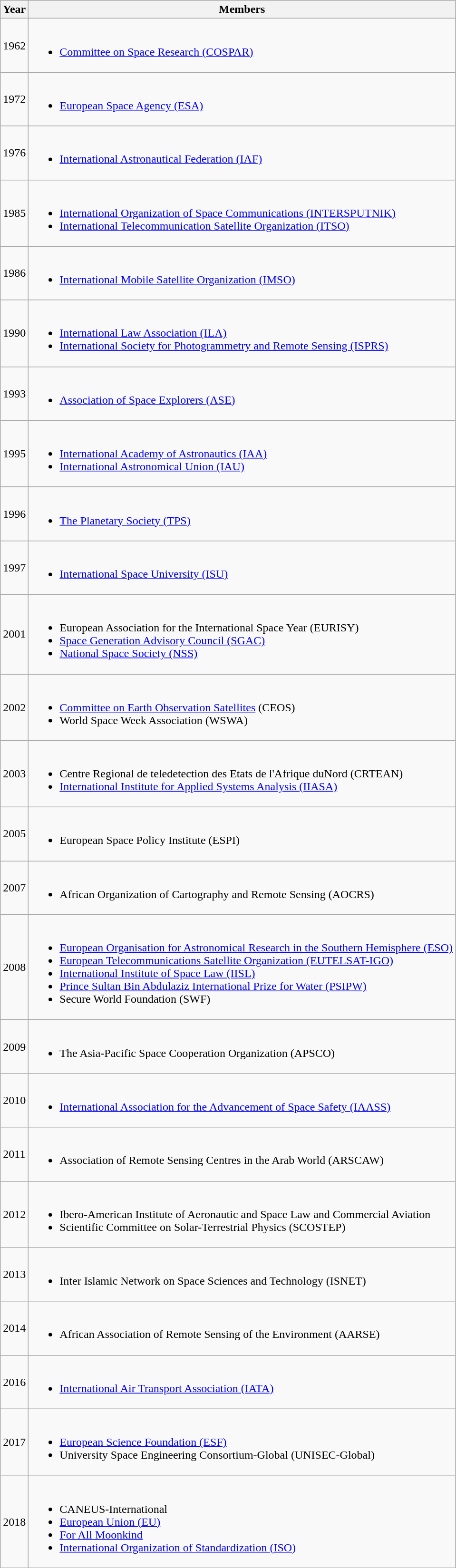<table class="wikitable">
<tr>
<th>Year</th>
<th>Members</th>
</tr>
<tr>
<td>1962</td>
<td><br><ul><li><a href='#'>Committee on Space Research (COSPAR)</a></li></ul></td>
</tr>
<tr>
<td>1972</td>
<td><br><ul><li><a href='#'>European Space Agency (ESA)</a></li></ul></td>
</tr>
<tr>
<td>1976</td>
<td><br><ul><li><a href='#'>International Astronautical Federation (IAF)</a></li></ul></td>
</tr>
<tr>
<td>1985</td>
<td><br><ul><li><a href='#'>International Organization of Space Communications (INTERSPUTNIK)</a></li><li><a href='#'>International Telecommunication Satellite Organization (ITSO)</a></li></ul></td>
</tr>
<tr>
<td>1986</td>
<td><br><ul><li><a href='#'>International Mobile Satellite Organization (IMSO)</a></li></ul></td>
</tr>
<tr>
<td>1990</td>
<td><br><ul><li><a href='#'>International Law Association (ILA)</a></li><li><a href='#'>International Society for Photogrammetry and Remote Sensing (ISPRS)</a></li></ul></td>
</tr>
<tr>
<td>1993</td>
<td><br><ul><li><a href='#'>Association of Space Explorers (ASE)</a></li></ul></td>
</tr>
<tr>
<td>1995</td>
<td><br><ul><li><a href='#'>International Academy of Astronautics (IAA)</a></li><li><a href='#'>International Astronomical Union (IAU)</a></li></ul></td>
</tr>
<tr>
<td>1996</td>
<td><br><ul><li><a href='#'>The Planetary Society (TPS)</a></li></ul></td>
</tr>
<tr>
<td>1997</td>
<td><br><ul><li><a href='#'>International Space University (ISU)</a></li></ul></td>
</tr>
<tr>
<td>2001</td>
<td><br><ul><li>European Association for the International Space Year (EURISY)</li><li><a href='#'>Space Generation Advisory Council (SGAC)</a></li><li><a href='#'>National Space Society (NSS)</a></li></ul></td>
</tr>
<tr>
<td>2002</td>
<td><br><ul><li><a href='#'>Committee on Earth Observation Satellites</a> (CEOS)</li><li>World Space Week Association (WSWA)</li></ul></td>
</tr>
<tr>
<td>2003</td>
<td><br><ul><li>Centre Regional de teledetection des Etats de l'Afrique duNord (CRTEAN)</li><li><a href='#'>International Institute for Applied Systems Analysis (IIASA)</a></li></ul></td>
</tr>
<tr>
<td>2005</td>
<td><br><ul><li>European Space Policy Institute (ESPI)</li></ul></td>
</tr>
<tr>
<td>2007</td>
<td><br><ul><li>African Organization of Cartography and Remote Sensing (AOCRS)</li></ul></td>
</tr>
<tr>
<td>2008</td>
<td><br><ul><li><a href='#'>European Organisation for Astronomical Research in the Southern Hemisphere (ESO)</a></li><li><a href='#'>European Telecommunications Satellite Organization (EUTELSAT-IGO)</a></li><li><a href='#'>International Institute of Space Law (IISL)</a></li><li><a href='#'>Prince Sultan Bin Abdulaziz International Prize for Water (PSIPW)</a></li><li>Secure World Foundation (SWF)</li></ul></td>
</tr>
<tr>
<td>2009</td>
<td><br><ul><li>The Asia-Pacific Space Cooperation Organization (APSCO)</li></ul></td>
</tr>
<tr>
<td>2010</td>
<td><br><ul><li><a href='#'>International Association for the Advancement of Space Safety (IAASS)</a></li></ul></td>
</tr>
<tr>
<td>2011</td>
<td><br><ul><li>Association of Remote Sensing Centres in the Arab World (ARSCAW)</li></ul></td>
</tr>
<tr>
<td>2012</td>
<td><br><ul><li>Ibero-American Institute of Aeronautic and Space Law and Commercial Aviation</li><li>Scientific Committee on Solar-Terrestrial Physics (SCOSTEP)</li></ul></td>
</tr>
<tr>
<td>2013</td>
<td><br><ul><li>Inter Islamic Network on Space Sciences and Technology (ISNET)</li></ul></td>
</tr>
<tr>
<td>2014</td>
<td><br><ul><li>African Association of Remote Sensing of the Environment (AARSE)</li></ul></td>
</tr>
<tr>
<td>2016</td>
<td><br><ul><li><a href='#'>International Air Transport Association (IATA)</a></li></ul></td>
</tr>
<tr>
<td>2017</td>
<td><br><ul><li><a href='#'>European Science Foundation (ESF)</a></li><li>University Space Engineering Consortium-Global (UNISEC-Global)</li></ul></td>
</tr>
<tr>
<td>2018</td>
<td><br><ul><li>CANEUS-International</li><li><a href='#'>European Union (EU)</a></li><li><a href='#'>For All Moonkind</a></li><li><a href='#'>International Organization of Standardization (ISO)</a></li></ul></td>
</tr>
<tr>
</tr>
</table>
